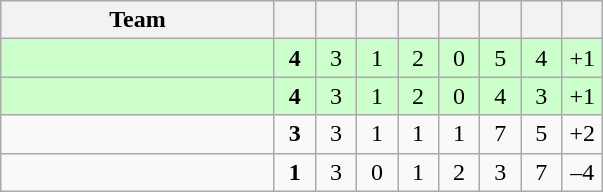<table class="wikitable" style="text-align:center">
<tr>
<th width="175">Team</th>
<th width="20"></th>
<th width="20"></th>
<th width="20"></th>
<th width="20"></th>
<th width="20"></th>
<th width="20"></th>
<th width="20"></th>
<th width="20"></th>
</tr>
<tr bgcolor=#CCFFCC>
<td align=left></td>
<td><strong>4</strong></td>
<td>3</td>
<td>1</td>
<td>2</td>
<td>0</td>
<td>5</td>
<td>4</td>
<td>+1</td>
</tr>
<tr bgcolor=#CCFFCC>
<td align=left></td>
<td><strong>4</strong></td>
<td>3</td>
<td>1</td>
<td>2</td>
<td>0</td>
<td>4</td>
<td>3</td>
<td>+1</td>
</tr>
<tr>
<td align=left></td>
<td><strong>3</strong></td>
<td>3</td>
<td>1</td>
<td>1</td>
<td>1</td>
<td>7</td>
<td>5</td>
<td>+2</td>
</tr>
<tr>
<td align=left></td>
<td><strong>1</strong></td>
<td>3</td>
<td>0</td>
<td>1</td>
<td>2</td>
<td>3</td>
<td>7</td>
<td>–4</td>
</tr>
</table>
